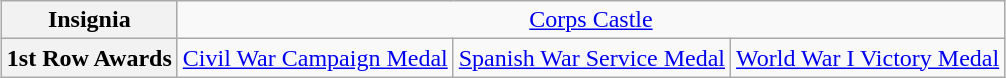<table class="wikitable" style="margin:1em auto; text-align:center;">
<tr>
<th>Insignia</th>
<td colspan="3"><a href='#'>Corps Castle</a></td>
</tr>
<tr>
<th>1st Row Awards</th>
<td><a href='#'>Civil War Campaign Medal</a></td>
<td><a href='#'>Spanish War Service Medal</a></td>
<td><a href='#'>World War I Victory Medal</a></td>
</tr>
</table>
